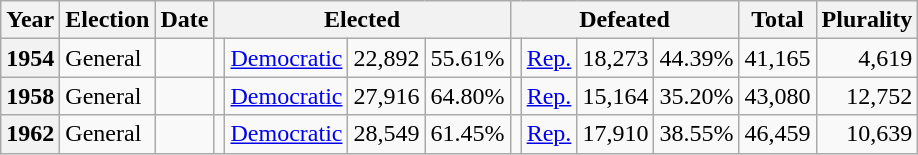<table class=wikitable>
<tr>
<th>Year</th>
<th>Election</th>
<th>Date</th>
<th ! colspan="4">Elected</th>
<th ! colspan="4">Defeated</th>
<th>Total</th>
<th>Plurality</th>
</tr>
<tr>
<th valign="top">1954</th>
<td valign="top">General</td>
<td valign="top"></td>
<td valign="top"></td>
<td valign="top" ><a href='#'>Democratic</a></td>
<td valign="top" align="right">22,892</td>
<td valign="top" align="right">55.61%</td>
<td valign="top"></td>
<td valign="top" ><a href='#'>Rep.</a></td>
<td valign="top" align="right">18,273</td>
<td valign="top" align="right">44.39%</td>
<td valign="top" align="right">41,165</td>
<td valign="top" align="right">4,619</td>
</tr>
<tr>
<th valign="top">1958</th>
<td valign="top">General</td>
<td valign="top"></td>
<td valign="top"></td>
<td valign="top" ><a href='#'>Democratic</a></td>
<td valign="top" align="right">27,916</td>
<td valign="top" align="right">64.80%</td>
<td valign="top"></td>
<td valign="top" ><a href='#'>Rep.</a></td>
<td valign="top" align="right">15,164</td>
<td valign="top" align="right">35.20%</td>
<td valign="top" align="right">43,080</td>
<td valign="top" align="right">12,752</td>
</tr>
<tr>
<th valign="top">1962</th>
<td valign="top">General</td>
<td valign="top"></td>
<td valign="top"></td>
<td valign="top" ><a href='#'>Democratic</a></td>
<td valign="top" align="right">28,549</td>
<td valign="top" align="right">61.45%</td>
<td valign="top"></td>
<td valign="top" ><a href='#'>Rep.</a></td>
<td valign="top" align="right">17,910</td>
<td valign="top" align="right">38.55%</td>
<td valign="top" align="right">46,459</td>
<td valign="top" align="right">10,639</td>
</tr>
</table>
